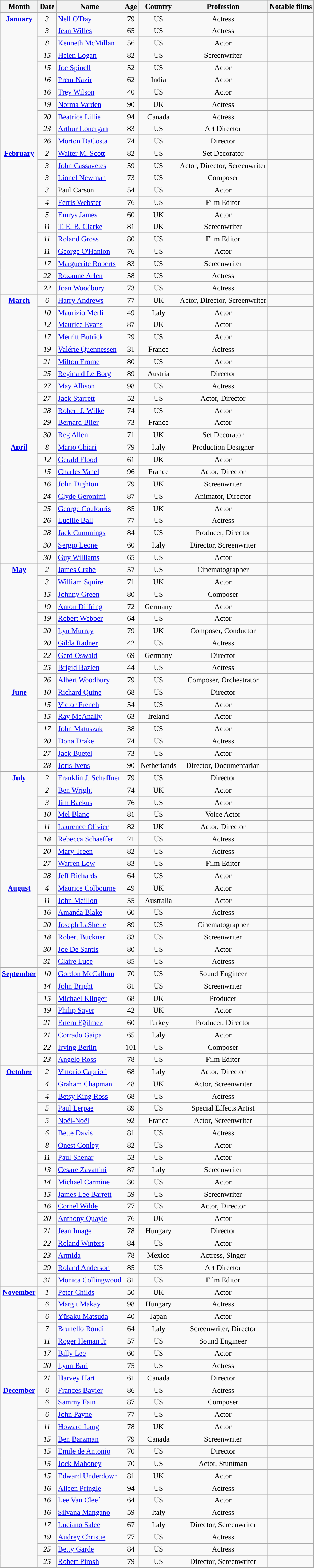<table class="wikitable sortable" style="font-size:90%;">
<tr style="background:#dae3e7; text-align:center;">
<th>Month</th>
<th>Date</th>
<th>Name</th>
<th>Age</th>
<th>Country</th>
<th>Profession</th>
<th>Notable films</th>
</tr>
<tr>
<td rowspan=11 style="text-align:center; vertical-align:top;"><strong><a href='#'>January</a></strong></td>
<td style="text-align:center;"><em>3</em></td>
<td><a href='#'>Nell O'Day</a></td>
<td style="text-align:center;">79</td>
<td style="text-align:center;">US</td>
<td style="text-align:center;">Actress</td>
<td style="text-align:left;"></td>
</tr>
<tr>
<td style="text-align:center;"><em>3</em></td>
<td><a href='#'>Jean Willes</a></td>
<td style="text-align:center;">65</td>
<td style="text-align:center;">US</td>
<td style="text-align:center;">Actress</td>
<td style="text-align:left;"></td>
</tr>
<tr>
<td style="text-align:center;"><em>8</em></td>
<td><a href='#'>Kenneth McMillan</a></td>
<td style="text-align:center;">56</td>
<td style="text-align:center;">US</td>
<td style="text-align:center;">Actor</td>
<td style="text-align:left;"></td>
</tr>
<tr>
<td style="text-align:center;"><em>15</em></td>
<td><a href='#'>Helen Logan</a></td>
<td style="text-align:center;">82</td>
<td style="text-align:center;">US</td>
<td style="text-align:center;">Screenwriter</td>
<td style="text-align:left;"></td>
</tr>
<tr>
<td style="text-align:center;"><em>15</em></td>
<td><a href='#'>Joe Spinell</a></td>
<td style="text-align:center;">52</td>
<td style="text-align:center;">US</td>
<td style="text-align:center;">Actor</td>
<td style="text-align:left;"></td>
</tr>
<tr>
<td style="text-align:center;"><em>16</em></td>
<td><a href='#'>Prem Nazir</a></td>
<td style="text-align:center;">62</td>
<td style="text-align:center;">India</td>
<td style="text-align:center;">Actor</td>
<td style="text-align:left;"></td>
</tr>
<tr>
<td style="text-align:center;"><em>16</em></td>
<td><a href='#'>Trey Wilson</a></td>
<td style="text-align:center;">40</td>
<td style="text-align:center;">US</td>
<td style="text-align:center;">Actor</td>
<td style="text-align:left;"></td>
</tr>
<tr>
<td style="text-align:center;"><em>19</em></td>
<td><a href='#'>Norma Varden</a></td>
<td style="text-align:center;">90</td>
<td style="text-align:center;">UK</td>
<td style="text-align:center;">Actress</td>
<td style="text-align:left;"></td>
</tr>
<tr>
<td style="text-align:center;"><em>20</em></td>
<td><a href='#'>Beatrice Lillie</a></td>
<td style="text-align:center;">94</td>
<td style="text-align:center;">Canada</td>
<td style="text-align:center;">Actress</td>
<td style="text-align:left;"></td>
</tr>
<tr>
<td style="text-align:center;"><em>23</em></td>
<td><a href='#'>Arthur Lonergan</a></td>
<td style="text-align:center;">83</td>
<td style="text-align:center;">US</td>
<td style="text-align:center;">Art Director</td>
<td style="text-align:left;"></td>
</tr>
<tr>
<td style="text-align:center;"><em>26</em></td>
<td><a href='#'>Morton DaCosta</a></td>
<td style="text-align:center;">74</td>
<td style="text-align:center;">US</td>
<td style="text-align:center;">Director</td>
<td style="text-align:left;"></td>
</tr>
<tr>
<td rowspan=12 style="text-align:center; vertical-align:top;"><strong><a href='#'>February</a></strong></td>
<td style="text-align:center;"><em>2</em></td>
<td><a href='#'>Walter M. Scott</a></td>
<td style="text-align:center;">82</td>
<td style="text-align:center;">US</td>
<td style="text-align:center;">Set Decorator</td>
<td style="text-align:left;"></td>
</tr>
<tr>
<td style="text-align:center;"><em>3</em></td>
<td><a href='#'>John Cassavetes</a></td>
<td style="text-align:center;">59</td>
<td style="text-align:center;">US</td>
<td style="text-align:center;">Actor, Director, Screenwriter</td>
<td style="text-align:left;"></td>
</tr>
<tr>
<td style="text-align:center;"><em>3</em></td>
<td><a href='#'>Lionel Newman</a></td>
<td style="text-align:center;">73</td>
<td style="text-align:center;">US</td>
<td style="text-align:center;">Composer</td>
<td style="text-align:left;"></td>
</tr>
<tr>
<td style="text-align:center;"><em>3</em></td>
<td>Paul Carson</td>
<td style="text-align:center;">54</td>
<td style="text-align:center;">US</td>
<td style="text-align:center;">Actor</td>
<td style="text-align:left;"></td>
</tr>
<tr>
<td style="text-align:center;"><em>4</em></td>
<td><a href='#'>Ferris Webster</a></td>
<td style="text-align:center;">76</td>
<td style="text-align:center;">US</td>
<td style="text-align:center;">Film Editor</td>
<td style="text-align:left;"></td>
</tr>
<tr>
<td style="text-align:center;"><em>5</em></td>
<td><a href='#'>Emrys James</a></td>
<td style="text-align:center;">60</td>
<td style="text-align:center;">UK</td>
<td style="text-align:center;">Actor</td>
<td style="text-align:left;"></td>
</tr>
<tr>
<td style="text-align:center;"><em>11</em></td>
<td><a href='#'>T. E. B. Clarke</a></td>
<td style="text-align:center;">81</td>
<td style="text-align:center;">UK</td>
<td style="text-align:center;">Screenwriter</td>
<td style="text-align:left;"></td>
</tr>
<tr>
<td style="text-align:center;"><em>11</em></td>
<td><a href='#'>Roland Gross</a></td>
<td style="text-align:center;">80</td>
<td style="text-align:center;">US</td>
<td style="text-align:center;">Film Editor</td>
<td style="text-align:left;"></td>
</tr>
<tr>
<td style="text-align:center;"><em>11</em></td>
<td><a href='#'>George O'Hanlon</a></td>
<td style="text-align:center;">76</td>
<td style="text-align:center;">US</td>
<td style="text-align:center;">Actor</td>
<td style="text-align:left;"></td>
</tr>
<tr>
<td style="text-align:center;"><em>17</em></td>
<td><a href='#'>Marguerite Roberts</a></td>
<td style="text-align:center;">83</td>
<td style="text-align:center;">US</td>
<td style="text-align:center;">Screenwriter</td>
<td style="text-align:left;"></td>
</tr>
<tr>
<td style="text-align:center;"><em>22</em></td>
<td><a href='#'>Roxanne Arlen</a></td>
<td style="text-align:center;">58</td>
<td style="text-align:center;">US</td>
<td style="text-align:center;">Actress</td>
<td style="text-align:left;"></td>
</tr>
<tr>
<td style="text-align:center;"><em>22</em></td>
<td><a href='#'>Joan Woodbury</a></td>
<td style="text-align:center;">73</td>
<td style="text-align:center;">US</td>
<td style="text-align:center;">Actress</td>
<td style="text-align:left;"></td>
</tr>
<tr>
<td rowspan=12 style="text-align:center; vertical-align:top;"><strong><a href='#'>March</a></strong></td>
<td style="text-align:center;"><em>6</em></td>
<td><a href='#'>Harry Andrews</a></td>
<td style="text-align:center;">77</td>
<td style="text-align:center;">UK</td>
<td style="text-align:center;">Actor, Director, Screenwriter</td>
<td style="text-align:left;"></td>
</tr>
<tr>
<td style="text-align:center;"><em>10</em></td>
<td><a href='#'>Maurizio Merli</a></td>
<td style="text-align:center;">49</td>
<td style="text-align:center;">Italy</td>
<td style="text-align:center;">Actor</td>
<td style="text-align:left;"></td>
</tr>
<tr>
<td style="text-align:center;"><em>12</em></td>
<td><a href='#'>Maurice Evans</a></td>
<td style="text-align:center;">87</td>
<td style="text-align:center;">UK</td>
<td style="text-align:center;">Actor</td>
<td style="text-align:left;"></td>
</tr>
<tr>
<td style="text-align:center;"><em>17</em></td>
<td><a href='#'>Merritt Butrick</a></td>
<td style="text-align:center;">29</td>
<td style="text-align:center;">US</td>
<td style="text-align:center;">Actor</td>
<td style="text-align:left;"></td>
</tr>
<tr>
<td style="text-align:center;"><em>19</em></td>
<td><a href='#'>Valérie Quennessen</a></td>
<td style="text-align:center;">31</td>
<td style="text-align:center;">France</td>
<td style="text-align:center;">Actress</td>
<td style="text-align:left;"></td>
</tr>
<tr>
<td style="text-align:center;"><em>21</em></td>
<td><a href='#'>Milton Frome</a></td>
<td style="text-align:center;">80</td>
<td style="text-align:center;">US</td>
<td style="text-align:center;">Actor</td>
<td style="text-align:left;"></td>
</tr>
<tr>
<td style="text-align:center;"><em>25</em></td>
<td><a href='#'>Reginald Le Borg</a></td>
<td style="text-align:center;">89</td>
<td style="text-align:center;">Austria</td>
<td style="text-align:center;">Director</td>
<td style="text-align:left;"></td>
</tr>
<tr>
<td style="text-align:center;"><em>27</em></td>
<td><a href='#'>May Allison</a></td>
<td style="text-align:center;">98</td>
<td style="text-align:center;">US</td>
<td style="text-align:center;">Actress</td>
<td style="text-align:left;"></td>
</tr>
<tr>
<td style="text-align:center;"><em>27</em></td>
<td><a href='#'>Jack Starrett</a></td>
<td style="text-align:center;">52</td>
<td style="text-align:center;">US</td>
<td style="text-align:center;">Actor, Director</td>
<td style="text-align:left;"></td>
</tr>
<tr>
<td style="text-align:center;"><em>28</em></td>
<td><a href='#'>Robert J. Wilke</a></td>
<td style="text-align:center;">74</td>
<td style="text-align:center;">US</td>
<td style="text-align:center;">Actor</td>
<td style="text-align:left;"></td>
</tr>
<tr>
<td style="text-align:center;"><em>29</em></td>
<td><a href='#'>Bernard Blier</a></td>
<td style="text-align:center;">73</td>
<td style="text-align:center;">France</td>
<td style="text-align:center;">Actor</td>
<td style="text-align:left;"></td>
</tr>
<tr>
<td style="text-align:center;"><em>30</em></td>
<td><a href='#'>Reg Allen</a></td>
<td style="text-align:center;">71</td>
<td style="text-align:center;">UK</td>
<td style="text-align:center;">Set Decorator</td>
<td style="text-align:left;"></td>
</tr>
<tr>
<td rowspan=10 style="text-align:center; vertical-align:top;"><strong><a href='#'>April</a></strong></td>
<td style="text-align:center;"><em>8</em></td>
<td><a href='#'>Mario Chiari</a></td>
<td style="text-align:center;">79</td>
<td style="text-align:center;">Italy</td>
<td style="text-align:center;">Production Designer</td>
<td style="text-align:left;"></td>
</tr>
<tr>
<td style="text-align:center;"><em>12</em></td>
<td><a href='#'>Gerald Flood</a></td>
<td style="text-align:center;">61</td>
<td style="text-align:center;">UK</td>
<td style="text-align:center;">Actor</td>
<td style="text-align:left;"></td>
</tr>
<tr>
<td style="text-align:center;"><em>15</em></td>
<td><a href='#'>Charles Vanel</a></td>
<td style="text-align:center;">96</td>
<td style="text-align:center;">France</td>
<td style="text-align:center;">Actor, Director</td>
<td style="text-align:left;"></td>
</tr>
<tr>
<td style="text-align:center;"><em>16</em></td>
<td><a href='#'>John Dighton</a></td>
<td style="text-align:center;">79</td>
<td style="text-align:center;">UK</td>
<td style="text-align:center;">Screenwriter</td>
<td style="text-align:left;"></td>
</tr>
<tr>
<td style="text-align:center;"><em>24</em></td>
<td><a href='#'>Clyde Geronimi</a></td>
<td style="text-align:center;">87</td>
<td style="text-align:center;">US</td>
<td style="text-align:center;">Animator, Director</td>
<td style="text-align:left;"></td>
</tr>
<tr>
<td style="text-align:center;"><em>25</em></td>
<td><a href='#'>George Coulouris</a></td>
<td style="text-align:center;">85</td>
<td style="text-align:center;">UK</td>
<td style="text-align:center;">Actor</td>
<td style="text-align:left;"></td>
</tr>
<tr>
<td style="text-align:center;"><em>26</em></td>
<td><a href='#'>Lucille Ball</a></td>
<td style="text-align:center;">77</td>
<td style="text-align:center;">US</td>
<td style="text-align:center;">Actress</td>
<td style="text-align:left;"></td>
</tr>
<tr>
<td style="text-align:center;"><em>28</em></td>
<td><a href='#'>Jack Cummings</a></td>
<td style="text-align:center;">84</td>
<td style="text-align:center;">US</td>
<td style="text-align:center;">Producer, Director</td>
<td style="text-align:left;"></td>
</tr>
<tr>
<td style="text-align:center;"><em>30</em></td>
<td><a href='#'>Sergio Leone</a></td>
<td style="text-align:center;">60</td>
<td style="text-align:center;">Italy</td>
<td style="text-align:center;">Director, Screenwriter</td>
<td style="text-align:left;"></td>
</tr>
<tr>
<td style="text-align:center;"><em>30</em></td>
<td><a href='#'>Guy Williams</a></td>
<td style="text-align:center;">65</td>
<td style="text-align:center;">US</td>
<td style="text-align:center;">Actor</td>
<td style="text=align:left;"></td>
</tr>
<tr>
<td rowspan=10 style="text-align:center; vertical-align:top;"><strong><a href='#'>May</a></strong></td>
<td style="text-align:center;"><em>2</em></td>
<td><a href='#'>James Crabe</a></td>
<td style="text-align:center;">57</td>
<td style="text-align:center;">US</td>
<td style="text-align:center;">Cinematographer</td>
<td style="text-align:left;"></td>
</tr>
<tr>
<td style="text-align:center;"><em>3</em></td>
<td><a href='#'>William Squire</a></td>
<td style="text-align:center;">71</td>
<td style="text-align:center;">UK</td>
<td style="text-align:center;">Actor</td>
<td style="text-align:left;"></td>
</tr>
<tr>
<td style="text-align:center;"><em>15</em></td>
<td><a href='#'>Johnny Green</a></td>
<td style="text-align:center;">80</td>
<td style="text-align:center;">US</td>
<td style="text-align:center;">Composer</td>
<td style="text-align:left;"></td>
</tr>
<tr>
<td style="text-align:center;"><em>19</em></td>
<td><a href='#'>Anton Diffring</a></td>
<td style="text-align:center;">72</td>
<td style="text-align:center;">Germany</td>
<td style="text-align:center;">Actor</td>
<td style="text-align:left;"></td>
</tr>
<tr>
<td style="text-align:center;"><em>19</em></td>
<td><a href='#'>Robert Webber</a></td>
<td style="text-align:center;">64</td>
<td style="text-align:center;">US</td>
<td style="text-align:center;">Actor</td>
<td style="text-align:left;"></td>
</tr>
<tr>
<td style="text-align:center;"><em>20</em></td>
<td><a href='#'>Lyn Murray</a></td>
<td style="text-align:center;">79</td>
<td style="text-align:center;">UK</td>
<td style="text-align:center;">Composer, Conductor</td>
<td style="text-align:left;"></td>
</tr>
<tr>
<td style="text-align:center;"><em>20</em></td>
<td><a href='#'>Gilda Radner</a></td>
<td style="text-align:center;">42</td>
<td style="text-align:center;">US</td>
<td style="text-align:center;">Actress</td>
<td style="text-align:left;"></td>
</tr>
<tr>
<td style="text-align:center;"><em>22</em></td>
<td><a href='#'>Gerd Oswald</a></td>
<td style="text-align:center;">69</td>
<td style="text-align:center;">Germany</td>
<td style="text-align:center;">Director</td>
<td style="text-align:left;"></td>
</tr>
<tr>
<td style="text-align:center;"><em>25</em></td>
<td><a href='#'>Brigid Bazlen</a></td>
<td style="text-align:center;">44</td>
<td style="text-align:center;">US</td>
<td style="text-align:center;">Actress</td>
<td style="text-align:left;"></td>
</tr>
<tr>
<td style="text-align:center;"><em>26</em></td>
<td><a href='#'>Albert Woodbury</a></td>
<td style="text-align:center;">79</td>
<td style="text-align:center;">US</td>
<td style="text-align:center;">Composer, Orchestrator</td>
<td style="text-align:left;"></td>
</tr>
<tr>
<td rowspan=7 style="text-align:center; vertical-align:top;"><strong><a href='#'>June</a></strong></td>
<td style="text-align:center;"><em>10</em></td>
<td><a href='#'>Richard Quine</a></td>
<td style="text-align:center;">68</td>
<td style="text-align:center;">US</td>
<td style="text-align:center;">Director</td>
<td style="text-align:left;"></td>
</tr>
<tr>
<td style="text-align:center;"><em>15</em></td>
<td><a href='#'>Victor French</a></td>
<td style="text-align:center;">54</td>
<td style="text-align:center;">US</td>
<td style="text-align:center;">Actor</td>
<td style="text-align:left;"></td>
</tr>
<tr>
<td style="text-align:center;"><em>15</em></td>
<td><a href='#'>Ray McAnally</a></td>
<td style="text-align:center;">63</td>
<td style="text-align:center;">Ireland</td>
<td style="text-align:center;">Actor</td>
<td style="text-align:left;"></td>
</tr>
<tr>
<td style="text-align:center;"><em>17</em></td>
<td><a href='#'>John Matuszak</a></td>
<td style="text-align:center;">38</td>
<td style="text-align:center;">US</td>
<td style="text-align:center;">Actor</td>
<td style="text-align:left;"></td>
</tr>
<tr>
<td style="text-align:center;"><em>20</em></td>
<td><a href='#'>Dona Drake</a></td>
<td style="text-align:center;">74</td>
<td style="text-align:center;">US</td>
<td style="text-align:center;">Actress</td>
<td style="text-align:left;"></td>
</tr>
<tr>
<td style="text-align:center;"><em>27</em></td>
<td><a href='#'>Jack Buetel</a></td>
<td style="text-align:center;">73</td>
<td style="text-align:center;">US</td>
<td style="text-align:center;">Actor</td>
<td style="text-align:left;"></td>
</tr>
<tr>
<td style="text-align:center;"><em>28</em></td>
<td><a href='#'>Joris Ivens</a></td>
<td style="text-align:center;">90</td>
<td style="text-align:center;">Netherlands</td>
<td style="text-align:center;">Director, Documentarian</td>
<td style="text-align:left;"></td>
</tr>
<tr>
<td rowspan=9 style="text-align:center; vertical-align:top;"><strong><a href='#'>July</a></strong></td>
<td style="text-align:center;"><em>2</em></td>
<td><a href='#'>Franklin J. Schaffner</a></td>
<td style="text-align:center;">79</td>
<td style="text-align:center;">US</td>
<td style="text-align:center;">Director</td>
<td style="text-align:left;"></td>
</tr>
<tr>
<td style="text-align:center;"><em>2</em></td>
<td><a href='#'>Ben Wright</a></td>
<td style="text-align:center;">74</td>
<td style="text-align:center;">UK</td>
<td style="text-align:center;">Actor</td>
<td style="text-align:left;"></td>
</tr>
<tr>
<td style="text-align:center;"><em>3</em></td>
<td><a href='#'>Jim Backus</a></td>
<td style="text-align:center;">76</td>
<td style="text-align:center;">US</td>
<td style="text-align:center;">Actor</td>
<td style="text-align:left;"></td>
</tr>
<tr>
<td style="text-align:center;"><em>10</em></td>
<td><a href='#'>Mel Blanc</a></td>
<td style="text-align:center;">81</td>
<td style="text-align:center;">US</td>
<td style="text-align:center;">Voice Actor</td>
<td style="text-align:left;"></td>
</tr>
<tr>
<td style="text-align:center;"><em>11</em></td>
<td><a href='#'>Laurence Olivier</a></td>
<td style="text-align:center;">82</td>
<td style="text-align:center;">UK</td>
<td style="text-align:center;">Actor, Director</td>
<td style="text-align:left;"></td>
</tr>
<tr>
<td style="text-align:center;"><em>18</em></td>
<td><a href='#'>Rebecca Schaeffer</a></td>
<td style="text-align:center;">21</td>
<td style="text-align:center;">US</td>
<td style="text-align:center;">Actress</td>
<td style="text-align:left;"></td>
</tr>
<tr>
<td style="text-align:center;"><em>20</em></td>
<td><a href='#'>Mary Treen</a></td>
<td style="text-align:center;">82</td>
<td style="text-align:center;">US</td>
<td style="text-align:center;">Actress</td>
<td style="text-align:left;"></td>
</tr>
<tr>
<td style="text-align:center;"><em>27</em></td>
<td><a href='#'>Warren Low</a></td>
<td style="text-align:center;">83</td>
<td style="text-align:center;">US</td>
<td style="text-align:center;">Film Editor</td>
<td style="text-align:left;"></td>
</tr>
<tr>
<td style="text-align:center;"><em>28</em></td>
<td><a href='#'>Jeff Richards</a></td>
<td style="text-align:center;">64</td>
<td style="text-align:center;">US</td>
<td style="text-align:center;">Actor</td>
<td style="text-align:left;"></td>
</tr>
<tr>
<td rowspan=7 style="text-align:center; vertical-align:top;"><strong><a href='#'>August</a></strong></td>
<td style="text-align:center;"><em>4</em></td>
<td><a href='#'>Maurice Colbourne</a></td>
<td style="text-align:center;">49</td>
<td style="text-align:center;">UK</td>
<td style="text-align:center;">Actor</td>
<td style="text-align:left;"></td>
</tr>
<tr>
<td style="text-align:center;"><em>11</em></td>
<td><a href='#'>John Meillon</a></td>
<td style="text-align:center;">55</td>
<td style="text-align:center;">Australia</td>
<td style="text-align:center;">Actor</td>
<td style="text-align:left;"></td>
</tr>
<tr>
<td style="text-align:center;"><em>16</em></td>
<td><a href='#'>Amanda Blake</a></td>
<td style="text-align:center;">60</td>
<td style="text-align:center;">US</td>
<td style="text-align:center;">Actress</td>
<td style="text-align:left;"></td>
</tr>
<tr>
<td style="text-align:center;"><em>20</em></td>
<td><a href='#'>Joseph LaShelle</a></td>
<td style="text-align:center;">89</td>
<td style="text-align:center;">US</td>
<td style="text-align:center;">Cinematographer</td>
<td></td>
</tr>
<tr>
<td style="text-align:center;"><em>18</em></td>
<td><a href='#'>Robert Buckner</a></td>
<td style="text-align:center;">83</td>
<td style="text-align:center;">US</td>
<td style="text-align:center;">Screenwriter</td>
<td style="text-align:left;"></td>
</tr>
<tr>
<td style="text-align:center;"><em>30</em></td>
<td><a href='#'>Joe De Santis</a></td>
<td style="text-align:center;">80</td>
<td style="text-align:center;">US</td>
<td style="text-align:center;">Actor</td>
<td style="text-align:left;"></td>
</tr>
<tr>
<td style="text-align:center;"><em>31</em></td>
<td><a href='#'>Claire Luce</a></td>
<td style="text-align:center;">85</td>
<td style="text-align:center;">US</td>
<td style="text-align:center;">Actress</td>
<td style="text-align:left;"></td>
</tr>
<tr>
<td rowspan=8 style="text-align:center; vertical-align:top;"><strong><a href='#'>September</a></strong></td>
<td style="text-align:center;"><em>10</em></td>
<td><a href='#'>Gordon McCallum</a></td>
<td style="text-align:center;">70</td>
<td style="text-align:center;">US</td>
<td style="text-align:center;">Sound Engineer</td>
<td style="text-align:left;"></td>
</tr>
<tr>
<td style="text-align:center;"><em>14</em></td>
<td><a href='#'>John Bright</a></td>
<td style="text-align:center;">81</td>
<td style="text-align:center;">US</td>
<td style="text-align:center;">Screenwriter</td>
<td style="text-align:left;"></td>
</tr>
<tr>
<td style="text-align:center;"><em>15</em></td>
<td><a href='#'>Michael Klinger</a></td>
<td style="text-align:center;">68</td>
<td style="text-align:center;">UK</td>
<td style="text-align:center;">Producer</td>
<td style="text-align:left;"></td>
</tr>
<tr>
<td style="text-align:center;"><em>19</em></td>
<td><a href='#'>Philip Sayer</a></td>
<td style="text-align:center;">42</td>
<td style="text-align:center;">UK</td>
<td style="text-align:center;">Actor</td>
<td style="text-align:lext;"></td>
</tr>
<tr>
<td style="text-align:center;"><em>21</em></td>
<td><a href='#'>Ertem Eğilmez</a></td>
<td style="text-align:center;">60</td>
<td style="text-align:center;">Turkey</td>
<td style="text-align:center;">Producer, Director</td>
<td style="text-align:left;"></td>
</tr>
<tr>
<td style="text-align:center;"><em>21</em></td>
<td><a href='#'>Corrado Gaipa</a></td>
<td style="text-align:center;">65</td>
<td style="text-align:center;">Italy</td>
<td style="text-align:center;">Actor</td>
<td style="text-align:left;"></td>
</tr>
<tr>
<td style="text-align:center;"><em>22</em></td>
<td><a href='#'>Irving Berlin</a></td>
<td style="text-align:center;">101</td>
<td style="text-align:center;">US</td>
<td style="text-align:center;">Composer</td>
<td style="text-align:left;"></td>
</tr>
<tr>
<td style="text-align:center;"><em>23</em></td>
<td><a href='#'>Angelo Ross</a></td>
<td style="text-align:center;">78</td>
<td style="text-align:center;">US</td>
<td style="text-align:center;">Film Editor</td>
<td style="text-align:left;"></td>
</tr>
<tr>
<td rowspan=18 style="text-align:center; vertical-align:top;"><strong><a href='#'>October</a></strong></td>
<td style="text-align:center;"><em>2</em></td>
<td><a href='#'>Vittorio Caprioli</a></td>
<td style="text-align:center;">68</td>
<td style="text-align:center;">Italy</td>
<td style="text-align:center;">Actor, Director</td>
<td style="text-align:left;"></td>
</tr>
<tr>
<td style="text-align:center;"><em>4</em></td>
<td><a href='#'>Graham Chapman</a></td>
<td style="text-align:center;">48</td>
<td style="text-align:center;">UK</td>
<td style="text-align:center;">Actor, Screenwriter</td>
<td style="text-align:left;"></td>
</tr>
<tr>
<td style="text-align:center;"><em>4</em></td>
<td><a href='#'>Betsy King Ross</a></td>
<td style="text-align:center;">68</td>
<td style="text-align:center;">US</td>
<td style="text-align:center;">Actress</td>
<td style="text-align:left;"></td>
</tr>
<tr>
<td style="text-align:center;"><em>5</em></td>
<td><a href='#'>Paul Lerpae</a></td>
<td style="text-align:center;">89</td>
<td style="text-align:center;">US</td>
<td style="text-align:center;">Special Effects Artist</td>
<td style="text-align:left;"></td>
</tr>
<tr>
<td style="text-align:center;"><em>5</em></td>
<td><a href='#'>Noël-Noël</a></td>
<td style="text-align:center;">92</td>
<td style="text-align:center;">France</td>
<td style="text-align:center;">Actor, Screenwriter</td>
<td style="text-align:left;"></td>
</tr>
<tr>
<td style="text-align:center;"><em>6</em></td>
<td><a href='#'>Bette Davis</a></td>
<td style="text-align:center;">81</td>
<td style="text-align:center;">US</td>
<td style="text-align:center;">Actress</td>
<td style="text-align:left;"></td>
</tr>
<tr>
<td style="text-align:center;"><em>8</em></td>
<td><a href='#'>Onest Conley</a></td>
<td style="text-align:center;">82</td>
<td style="text-align:center;">US</td>
<td style="text-align:center;">Actor</td>
<td style="text-align:left;"></td>
</tr>
<tr>
<td style="text-align:center;"><em>11</em></td>
<td><a href='#'>Paul Shenar</a></td>
<td style="text-align:center;">53</td>
<td style="text-align:center;">US</td>
<td style="text-align:center;">Actor</td>
<td style="text-align:left;"></td>
</tr>
<tr>
<td style="text-align:center;"><em>13</em></td>
<td><a href='#'>Cesare Zavattini</a></td>
<td style="text-align:center;">87</td>
<td style="text-align:center;">Italy</td>
<td style="text-align:center;">Screenwriter</td>
<td style="text-align:left;"></td>
</tr>
<tr>
<td style="text-align:center;"><em>14</em></td>
<td><a href='#'>Michael Carmine</a></td>
<td style="text-align:center;">30</td>
<td style="text-align:center;">US</td>
<td style="text-align:center;">Actor</td>
<td style="text-align:left;"></td>
</tr>
<tr>
<td style="text-align:center;"><em>15</em></td>
<td><a href='#'>James Lee Barrett</a></td>
<td style="text-align:center;">59</td>
<td style="text-align:center;">US</td>
<td style="text-align:center;">Screenwriter</td>
<td style="text-align:left;"></td>
</tr>
<tr>
<td style="text-align:center;"><em>16</em></td>
<td><a href='#'>Cornel Wilde</a></td>
<td style="text-align:center;">77</td>
<td style="text-align:center;">US</td>
<td style="text-align:center;">Actor, Director</td>
<td style="text-align:left;"></td>
</tr>
<tr>
<td style="text-align:center;"><em>20</em></td>
<td><a href='#'>Anthony Quayle</a></td>
<td style="text-align:center;">76</td>
<td style="text-align:center;">UK</td>
<td style="text-align:center;">Actor</td>
<td style="text-align:left;"></td>
</tr>
<tr>
<td style="text-align:center;"><em>21</em></td>
<td><a href='#'>Jean Image</a></td>
<td style="text-align:center;">78</td>
<td style="text-align:center;">Hungary</td>
<td style="text-align:center;">Director</td>
<td style="text-align:left;"></td>
</tr>
<tr>
<td style="text-align:center;"><em>22</em></td>
<td><a href='#'>Roland Winters</a></td>
<td style="text-align:center;">84</td>
<td style="text-align:center;">US</td>
<td style="text-align:center;">Actor</td>
<td style="text-align:left;"></td>
</tr>
<tr>
<td style="text-align:center;"><em>23</em></td>
<td><a href='#'>Armida</a></td>
<td style="text-align:center;">78</td>
<td style="text-align:center;">Mexico</td>
<td style="text-align:center;">Actress, Singer</td>
<td style="text-align:left;"></td>
</tr>
<tr>
<td style="text-align:center;"><em>29</em></td>
<td><a href='#'>Roland Anderson</a></td>
<td style="text-align:center;">85</td>
<td style="text-align:center;">US</td>
<td style="text-align:center;">Art Director</td>
<td style="text-align:left;"></td>
</tr>
<tr>
<td style="text-align:center;"><em>31</em></td>
<td><a href='#'>Monica Collingwood</a></td>
<td style="text-align:center;">81</td>
<td style="text-align:center;">US</td>
<td style="text-align:center;">Film Editor</td>
<td style="text-align:left;"></td>
</tr>
<tr>
<td rowspan=8 style="text-align:center; vertical-align:top;"><strong><a href='#'>November</a></strong></td>
<td style="text-align:center;"><em>1</em></td>
<td><a href='#'>Peter Childs</a></td>
<td style="text-align:center;">50</td>
<td style="text-align:center;">UK</td>
<td style="text-align:center;">Actor</td>
<td style="text-align:left;"></td>
</tr>
<tr>
<td style="text-align:center;"><em>6</em></td>
<td><a href='#'>Margit Makay</a></td>
<td style="text-align:center;">98</td>
<td style="text-align:center;">Hungary</td>
<td style="text-align:center;">Actress</td>
<td style="text-align:left;"></td>
</tr>
<tr>
<td style="text-align:center;"><em>6</em></td>
<td><a href='#'>Yūsaku Matsuda</a></td>
<td style="text-align:center;">40</td>
<td style="text-align:center;">Japan</td>
<td style="text-align:center;">Actor</td>
<td style="text-align:left;"></td>
</tr>
<tr>
<td style="text-align:center;"><em>7</em></td>
<td><a href='#'>Brunello Rondi</a></td>
<td style="text-align:center;">64</td>
<td style="text-align:center;">Italy</td>
<td style="text-align:center;">Screenwriter, Director</td>
<td style="text-align:left;"></td>
</tr>
<tr>
<td style="text-align:center;"><em>11</em></td>
<td><a href='#'>Roger Heman Jr</a></td>
<td style="text-align:center;">57</td>
<td style="text-align:center;">US</td>
<td style="text-align:center;">Sound Engineer</td>
<td style="text-align:left;"></td>
</tr>
<tr>
<td style="text-align:center;"><em>17</em></td>
<td><a href='#'>Billy Lee</a></td>
<td style="text-align:center;">60</td>
<td style="text-align:center;">US</td>
<td style="text-align:center;">Actor</td>
<td style="text-align:left;"></td>
</tr>
<tr>
<td style="text-align:center;"><em>20</em></td>
<td><a href='#'>Lynn Bari</a></td>
<td style="text-align:center;">75</td>
<td style="text-align:center;">US</td>
<td style="text-align:center;">Actress</td>
<td style="text-align:left;"></td>
</tr>
<tr>
<td style="text-align:center;"><em>21</em></td>
<td><a href='#'>Harvey Hart</a></td>
<td style="text-align:center;">61</td>
<td style="text-align:center;">Canada</td>
<td style="text-align:center;">Director</td>
<td style="text-align:left;"></td>
</tr>
<tr>
<td rowspan=15 style="text-align:center; vertical-align:top;"><strong><a href='#'>December</a></strong></td>
<td style="text-align:center;"><em>6</em></td>
<td><a href='#'>Frances Bavier</a></td>
<td style="text-align:center;">86</td>
<td style="text-align:center;">US</td>
<td style="text-align:center;">Actress</td>
<td style="text-align:left;"></td>
</tr>
<tr>
<td style="text-align:center;"><em>6</em></td>
<td><a href='#'>Sammy Fain</a></td>
<td style="text-align:center;">87</td>
<td style="text-align:center;">US</td>
<td style="text-align:center;">Composer</td>
<td style="text-align:left;"></td>
</tr>
<tr>
<td style="text-align:center;"><em>6</em></td>
<td><a href='#'>John Payne</a></td>
<td style="text-align:center;">77</td>
<td style="text-align:center;">US</td>
<td style="text-align:center;">Actor</td>
<td style="text-align:left;"></td>
</tr>
<tr>
<td style="text-align:center;"><em>11</em></td>
<td><a href='#'>Howard Lang</a></td>
<td style="text-align:center;">78</td>
<td style="text-align:center;">UK</td>
<td style="text-align:center;">Actor</td>
<td style="text-align:left;"></td>
</tr>
<tr>
<td style="text-align:center;"><em>15</em></td>
<td><a href='#'>Ben Barzman</a></td>
<td style="text-align:center;">79</td>
<td style="text-align:center;">Canada</td>
<td style="text-align:center;">Screenwriter</td>
<td style="text-align:left;"></td>
</tr>
<tr>
<td style="text-align:center;"><em>15</em></td>
<td><a href='#'>Emile de Antonio</a></td>
<td style="text-align:center;">70</td>
<td style="text-align:center;">US</td>
<td style="text-align:center;">Director</td>
<td style="text-align:left;"></td>
</tr>
<tr>
<td style="text-align:center;"><em>15</em></td>
<td><a href='#'>Jock Mahoney</a></td>
<td style="text-align:center;">70</td>
<td style="text-align:center;">US</td>
<td style="text-align:center;">Actor, Stuntman</td>
<td style="text-align:left;"></td>
</tr>
<tr>
<td style="text-align:center;"><em>15</em></td>
<td><a href='#'>Edward Underdown</a></td>
<td style="text-align:center;">81</td>
<td style="text-align:center;">UK</td>
<td style="text-align:center;">Actor</td>
<td style="text-align:left;"></td>
</tr>
<tr>
<td style="text-align:center;"><em>16</em></td>
<td><a href='#'>Aileen Pringle</a></td>
<td style="text-align:center;">94</td>
<td style="text-align:center;">US</td>
<td style="text-align:center;">Actress</td>
<td style="text-align:left;"></td>
</tr>
<tr>
<td style="text-align:center;"><em>16</em></td>
<td><a href='#'>Lee Van Cleef</a></td>
<td style="text-align:center;">64</td>
<td style="text-align:center;">US</td>
<td style="text-align:center;">Actor</td>
<td style="text-align:left;"></td>
</tr>
<tr>
<td style="text-align:center;"><em>16</em></td>
<td><a href='#'>Silvana Mangano</a></td>
<td style="text-align:center;">59</td>
<td style="text-align:center;">Italy</td>
<td style="text-align:center;">Actress</td>
<td style="text-align:left;"></td>
</tr>
<tr>
<td style="text-align:center;"><em>17</em></td>
<td><a href='#'>Luciano Salce</a></td>
<td style="text-align:center;">67</td>
<td style="text-align:center;">Italy</td>
<td style="text-align:center;">Director, Screenwriter</td>
<td style="text-align:left;"></td>
</tr>
<tr>
<td style="text-align:center;"><em>19</em></td>
<td><a href='#'>Audrey Christie</a></td>
<td style="text-align:center;">77</td>
<td style="text-align:center;">US</td>
<td style="text-align:center;">Actress</td>
<td style="text-align:left;"></td>
</tr>
<tr>
<td style="text-align:center;"><em>25</em></td>
<td><a href='#'>Betty Garde</a></td>
<td style="text-align:center;">84</td>
<td style="text-align:center;">US</td>
<td style="text-align:center;">Actress</td>
<td></td>
</tr>
<tr>
<td style="text-align:center;"><em>25</em></td>
<td><a href='#'>Robert Pirosh</a></td>
<td style="text-align:center;">79</td>
<td style="text-align:center;">US</td>
<td style="text-align:center;">Director, Screenwriter</td>
<td></td>
</tr>
</table>
